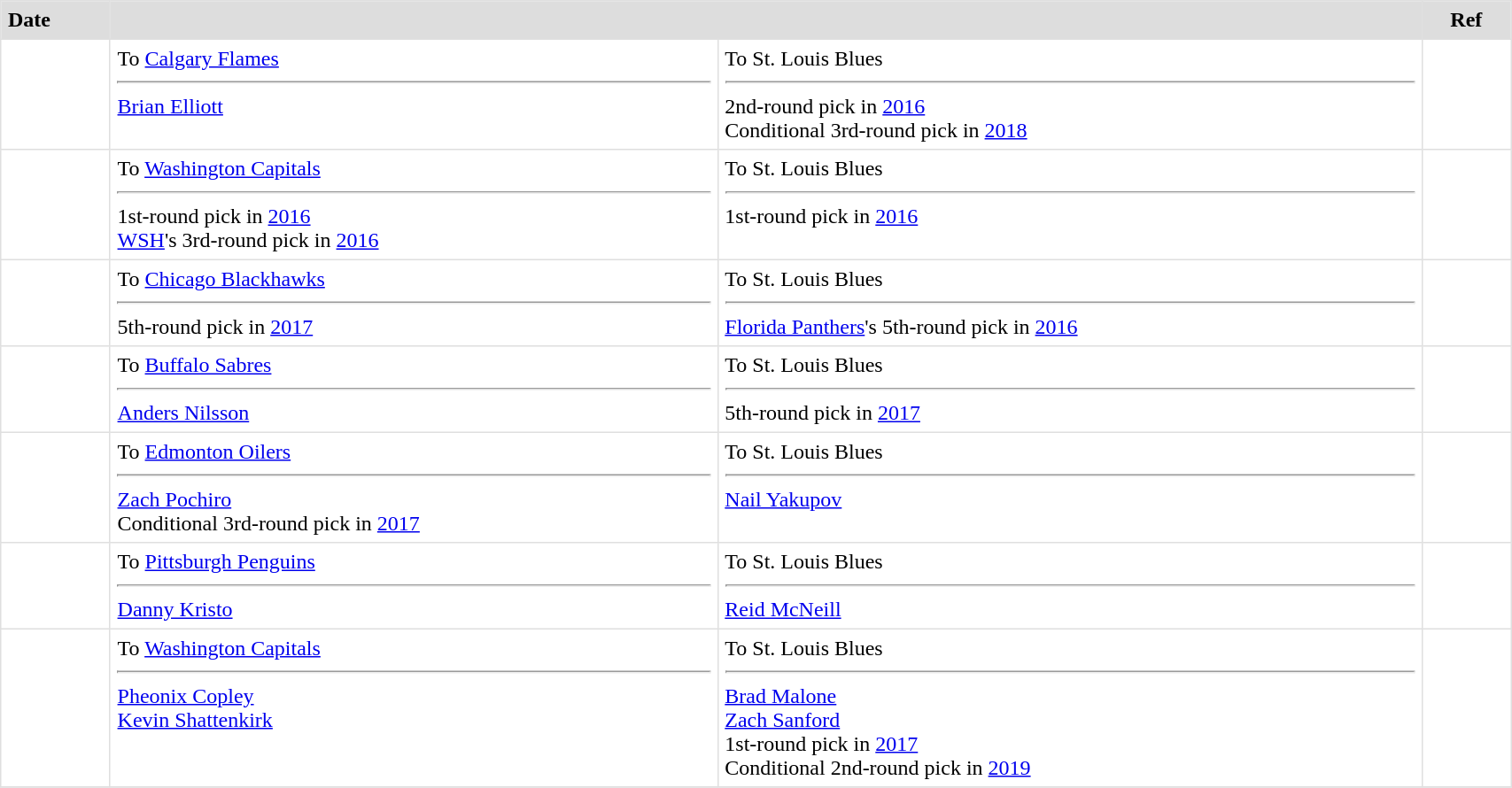<table border=1 style="border-collapse:collapse" bordercolor="#DFDFDF" cellpadding="5" width=90%>
<tr style="background:#ddd;">
<td><strong>Date</strong></td>
<th colspan="2"></th>
<th>Ref</th>
</tr>
<tr>
<td></td>
<td valign="top">To <a href='#'>Calgary Flames</a> <hr> <a href='#'>Brian Elliott</a></td>
<td valign="top">To St. Louis Blues <hr>2nd-round pick in <a href='#'>2016</a><br> Conditional 3rd-round pick in <a href='#'>2018</a></td>
<td></td>
</tr>
<tr>
<td></td>
<td valign="top">To <a href='#'>Washington Capitals</a> <hr> 1st-round pick in <a href='#'>2016</a><br><a href='#'>WSH</a>'s 3rd-round pick in <a href='#'>2016</a></td>
<td valign="top">To St. Louis Blues <hr>1st-round pick in <a href='#'>2016</a></td>
<td></td>
</tr>
<tr>
<td></td>
<td valign="top">To <a href='#'>Chicago Blackhawks</a> <hr> 5th-round pick in <a href='#'>2017</a></td>
<td valign="top">To St. Louis Blues <hr><a href='#'>Florida Panthers</a>'s 5th-round pick in <a href='#'>2016</a></td>
<td></td>
</tr>
<tr>
<td></td>
<td valign="top">To <a href='#'>Buffalo Sabres</a> <hr> <a href='#'>Anders Nilsson</a></td>
<td valign="top">To St. Louis Blues <hr>5th-round pick in <a href='#'>2017</a></td>
<td></td>
</tr>
<tr>
<td></td>
<td valign="top">To <a href='#'>Edmonton Oilers</a> <hr> <a href='#'>Zach Pochiro</a><br>Conditional 3rd-round pick in <a href='#'>2017</a></td>
<td valign="top">To St. Louis Blues <hr> <a href='#'>Nail Yakupov</a></td>
<td></td>
</tr>
<tr>
<td></td>
<td valign="top">To <a href='#'>Pittsburgh Penguins</a> <hr> <a href='#'>Danny Kristo</a></td>
<td valign="top">To St. Louis Blues <hr> <a href='#'>Reid McNeill</a></td>
<td></td>
</tr>
<tr>
<td></td>
<td valign="top">To <a href='#'>Washington Capitals</a> <hr><a href='#'>Pheonix Copley</a><br><a href='#'>Kevin Shattenkirk</a></td>
<td valign="top">To St. Louis Blues <hr> <a href='#'>Brad Malone</a><br><a href='#'>Zach Sanford</a><br> 1st-round pick in <a href='#'>2017</a><br>Conditional 2nd-round pick in <a href='#'>2019</a></td>
<td></td>
</tr>
<tr>
</tr>
</table>
